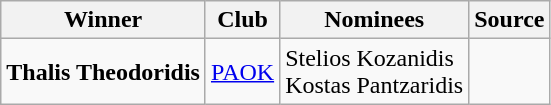<table class="wikitable" style="margin-right: 0;">
<tr text-align:center;">
<th>Winner</th>
<th>Club</th>
<th>Nominees</th>
<th>Source</th>
</tr>
<tr>
<td> <strong>Thalis Theodoridis</strong></td>
<td><a href='#'>PAOK</a></td>
<td>Stelios Kozanidis<br>Kostas Pantzaridis</td>
<td></td>
</tr>
</table>
